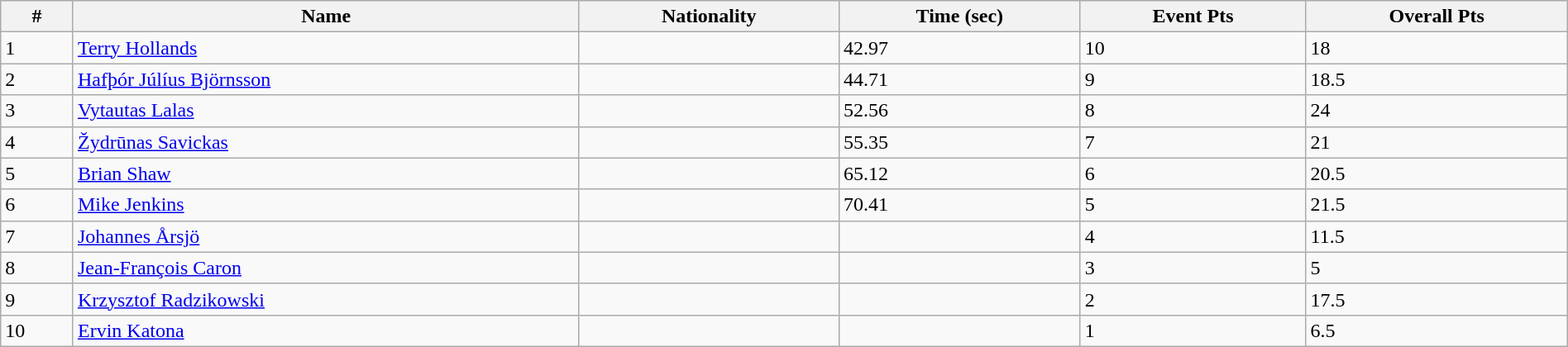<table class="wikitable sortable" style="display: inline-table; width: 100%;">
<tr>
<th>#</th>
<th>Name</th>
<th>Nationality</th>
<th>Time (sec)</th>
<th>Event Pts</th>
<th>Overall Pts</th>
</tr>
<tr>
<td>1</td>
<td><a href='#'>Terry Hollands</a></td>
<td></td>
<td>42.97</td>
<td>10</td>
<td>18</td>
</tr>
<tr>
<td>2</td>
<td><a href='#'>Hafþór Júlíus Björnsson</a></td>
<td></td>
<td>44.71</td>
<td>9</td>
<td>18.5</td>
</tr>
<tr>
<td>3</td>
<td><a href='#'>Vytautas Lalas</a></td>
<td></td>
<td>52.56</td>
<td>8</td>
<td>24</td>
</tr>
<tr>
<td>4</td>
<td><a href='#'>Žydrūnas Savickas</a></td>
<td></td>
<td>55.35</td>
<td>7</td>
<td>21</td>
</tr>
<tr>
<td>5</td>
<td><a href='#'>Brian Shaw</a></td>
<td></td>
<td>65.12</td>
<td>6</td>
<td>20.5</td>
</tr>
<tr>
<td>6</td>
<td><a href='#'>Mike Jenkins</a></td>
<td></td>
<td>70.41</td>
<td>5</td>
<td>21.5</td>
</tr>
<tr>
<td>7</td>
<td><a href='#'>Johannes Årsjö</a></td>
<td></td>
<td></td>
<td>4</td>
<td>11.5</td>
</tr>
<tr>
<td>8</td>
<td><a href='#'>Jean-François Caron</a></td>
<td></td>
<td></td>
<td>3</td>
<td>5</td>
</tr>
<tr>
<td>9</td>
<td><a href='#'>Krzysztof Radzikowski</a></td>
<td></td>
<td></td>
<td>2</td>
<td>17.5</td>
</tr>
<tr>
<td>10</td>
<td><a href='#'>Ervin Katona</a></td>
<td></td>
<td></td>
<td>1</td>
<td>6.5</td>
</tr>
</table>
